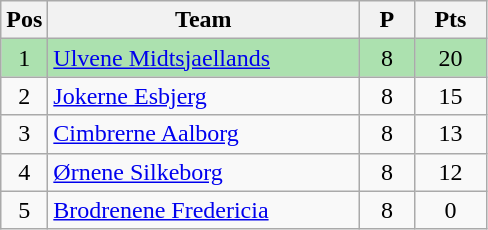<table class="wikitable" style="font-size: 100%">
<tr>
<th width=20>Pos</th>
<th width=200>Team</th>
<th width=30>P</th>
<th width=40>Pts</th>
</tr>
<tr align=center style="background:#ACE1AF;">
<td>1</td>
<td align="left"><a href='#'>Ulvene Midtsjaellands</a></td>
<td>8</td>
<td>20</td>
</tr>
<tr align=center>
<td>2</td>
<td align="left"><a href='#'>Jokerne Esbjerg</a></td>
<td>8</td>
<td>15</td>
</tr>
<tr align=center>
<td>3</td>
<td align="left"><a href='#'>Cimbrerne Aalborg</a></td>
<td>8</td>
<td>13</td>
</tr>
<tr align=center>
<td>4</td>
<td align="left"><a href='#'>Ørnene Silkeborg</a></td>
<td>8</td>
<td>12</td>
</tr>
<tr align=center>
<td>5</td>
<td align="left"><a href='#'>Brodrenene Fredericia</a></td>
<td>8</td>
<td>0</td>
</tr>
</table>
